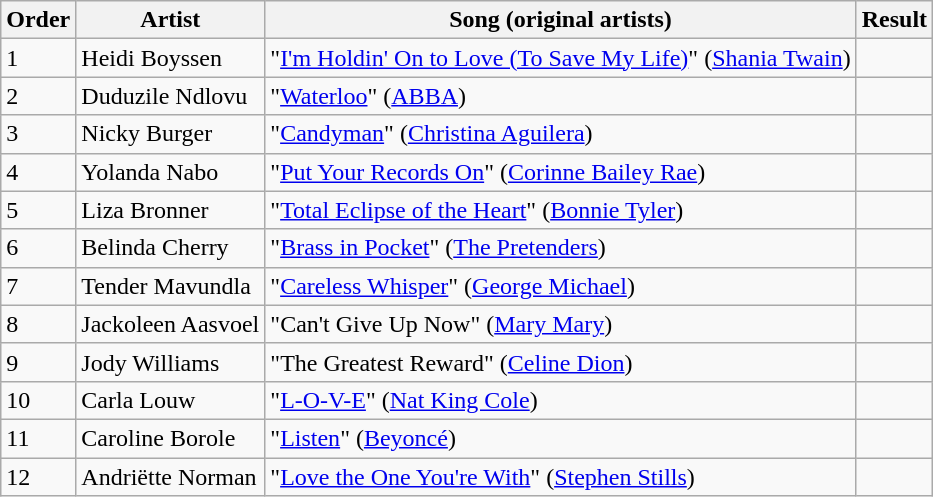<table class=wikitable>
<tr>
<th scope="col">Order</th>
<th scope="col">Artist</th>
<th scope="col">Song (original artists)</th>
<th scope="col">Result</th>
</tr>
<tr>
<td>1</td>
<td>Heidi Boyssen</td>
<td>"<a href='#'>I'm Holdin' On to Love (To Save My Life)</a>" (<a href='#'>Shania Twain</a>)</td>
<td></td>
</tr>
<tr>
<td>2</td>
<td>Duduzile Ndlovu</td>
<td>"<a href='#'>Waterloo</a>" (<a href='#'>ABBA</a>)</td>
<td></td>
</tr>
<tr>
<td>3</td>
<td>Nicky Burger</td>
<td>"<a href='#'>Candyman</a>" (<a href='#'>Christina Aguilera</a>)</td>
<td></td>
</tr>
<tr>
<td>4</td>
<td>Yolanda Nabo</td>
<td>"<a href='#'>Put Your Records On</a>" (<a href='#'>Corinne Bailey Rae</a>)</td>
<td></td>
</tr>
<tr>
<td>5</td>
<td>Liza Bronner</td>
<td>"<a href='#'>Total Eclipse of the Heart</a>" (<a href='#'>Bonnie Tyler</a>)</td>
<td></td>
</tr>
<tr>
<td>6</td>
<td>Belinda Cherry</td>
<td>"<a href='#'>Brass in Pocket</a>" (<a href='#'>The Pretenders</a>)</td>
<td></td>
</tr>
<tr>
<td>7</td>
<td>Tender Mavundla</td>
<td>"<a href='#'>Careless Whisper</a>" (<a href='#'>George Michael</a>)</td>
<td></td>
</tr>
<tr>
<td>8</td>
<td>Jackoleen Aasvoel</td>
<td>"Can't Give Up Now" (<a href='#'>Mary Mary</a>)</td>
<td></td>
</tr>
<tr>
<td>9</td>
<td>Jody Williams</td>
<td>"The Greatest Reward" (<a href='#'>Celine Dion</a>)</td>
<td></td>
</tr>
<tr>
<td>10</td>
<td>Carla Louw</td>
<td>"<a href='#'>L-O-V-E</a>" (<a href='#'>Nat King Cole</a>)</td>
<td></td>
</tr>
<tr>
<td>11</td>
<td>Caroline Borole</td>
<td>"<a href='#'>Listen</a>" (<a href='#'>Beyoncé</a>)</td>
<td></td>
</tr>
<tr>
<td>12</td>
<td>Andriëtte Norman</td>
<td>"<a href='#'>Love the One You're With</a>" (<a href='#'>Stephen Stills</a>)</td>
<td></td>
</tr>
</table>
